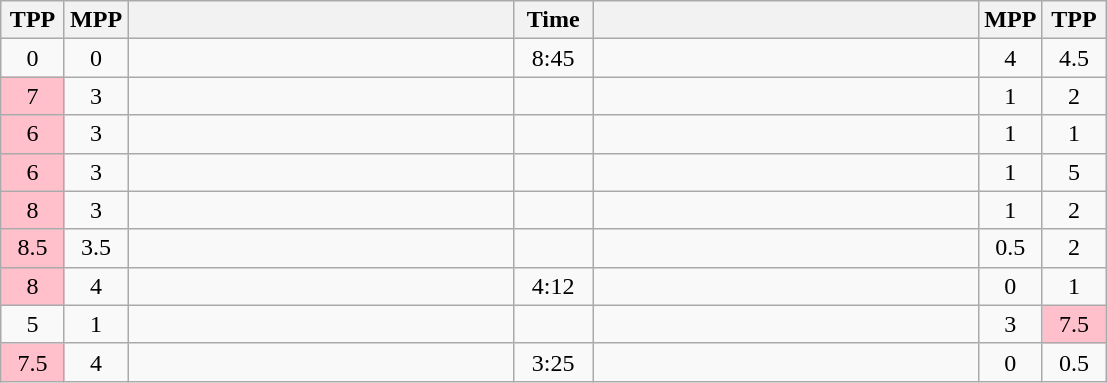<table class="wikitable" style="text-align: center;" |>
<tr>
<th width="35">TPP</th>
<th width="35">MPP</th>
<th width="250"></th>
<th width="45">Time</th>
<th width="250"></th>
<th width="35">MPP</th>
<th width="35">TPP</th>
</tr>
<tr>
<td>0</td>
<td>0</td>
<td style="text-align:left;"><strong></strong></td>
<td>8:45</td>
<td style="text-align:left;"></td>
<td>4</td>
<td>4.5</td>
</tr>
<tr>
<td bgcolor=pink>7</td>
<td>3</td>
<td style="text-align:left;"></td>
<td></td>
<td style="text-align:left;"><strong></strong></td>
<td>1</td>
<td>2</td>
</tr>
<tr>
<td bgcolor=pink>6</td>
<td>3</td>
<td style="text-align:left;"></td>
<td></td>
<td style="text-align:left;"><strong></strong></td>
<td>1</td>
<td>1</td>
</tr>
<tr>
<td bgcolor=pink>6</td>
<td>3</td>
<td style="text-align:left;"></td>
<td></td>
<td style="text-align:left;"><strong></strong></td>
<td>1</td>
<td>5</td>
</tr>
<tr>
<td bgcolor=pink>8</td>
<td>3</td>
<td style="text-align:left;"></td>
<td></td>
<td style="text-align:left;"><strong></strong></td>
<td>1</td>
<td>2</td>
</tr>
<tr>
<td bgcolor=pink>8.5</td>
<td>3.5</td>
<td style="text-align:left;"></td>
<td></td>
<td style="text-align:left;"><strong></strong></td>
<td>0.5</td>
<td>2</td>
</tr>
<tr>
<td bgcolor=pink>8</td>
<td>4</td>
<td style="text-align:left;"></td>
<td>4:12</td>
<td style="text-align:left;"><strong></strong></td>
<td>0</td>
<td>1</td>
</tr>
<tr>
<td>5</td>
<td>1</td>
<td style="text-align:left;"><strong></strong></td>
<td></td>
<td style="text-align:left;"></td>
<td>3</td>
<td bgcolor=pink>7.5</td>
</tr>
<tr>
<td bgcolor=pink>7.5</td>
<td>4</td>
<td style="text-align:left;"></td>
<td>3:25</td>
<td style="text-align:left;"><strong></strong></td>
<td>0</td>
<td>0.5</td>
</tr>
</table>
